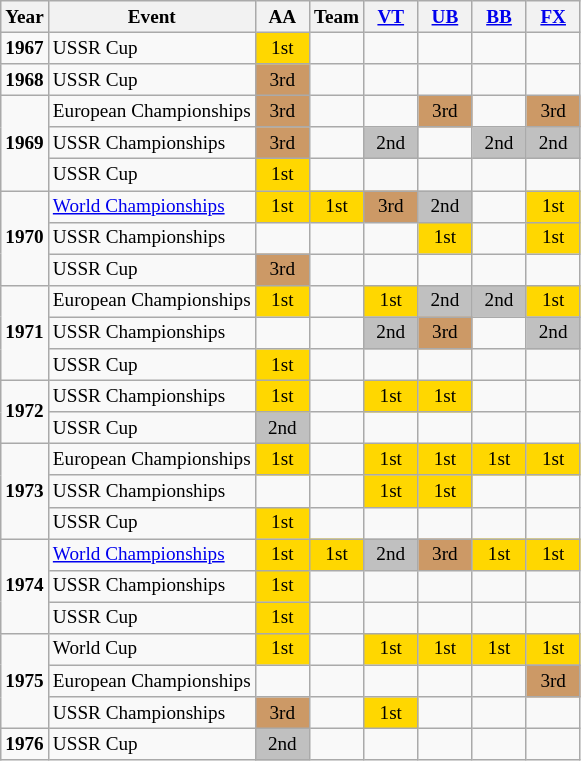<table class="wikitable" style="text-align:center; font-size: 80%;">
<tr>
<th>Year</th>
<th>Event</th>
<th width=30px>AA</th>
<th width=30px>Team</th>
<th width=30px><a href='#'>VT</a></th>
<th width=30px><a href='#'>UB</a></th>
<th width=30px><a href='#'>BB</a></th>
<th width=30px><a href='#'>FX</a></th>
</tr>
<tr>
<td rowspan="1"><strong>1967</strong></td>
<td align=left>USSR Cup</td>
<td bgcolor=gold>1st</td>
<td></td>
<td></td>
<td></td>
<td></td>
<td></td>
</tr>
<tr>
<td rowspan="1"><strong>1968</strong></td>
<td align=left>USSR Cup</td>
<td bgcolor=CC9966>3rd</td>
<td></td>
<td></td>
<td></td>
<td></td>
<td></td>
</tr>
<tr>
<td rowspan="3"><strong>1969</strong></td>
<td align=left>European Championships</td>
<td bgcolor=CC9966>3rd</td>
<td></td>
<td></td>
<td bgcolor=CC9966>3rd</td>
<td></td>
<td bgcolor=CC9966>3rd</td>
</tr>
<tr>
<td align=left>USSR Championships</td>
<td bgcolor=CC9966>3rd</td>
<td></td>
<td bgcolor=silver>2nd</td>
<td></td>
<td bgcolor=silver>2nd</td>
<td bgcolor=silver>2nd</td>
</tr>
<tr>
<td align=left>USSR Cup</td>
<td bgcolor=gold>1st</td>
<td></td>
<td></td>
<td></td>
<td></td>
<td></td>
</tr>
<tr>
<td rowspan="3"><strong>1970</strong></td>
<td align=left><a href='#'>World Championships</a></td>
<td bgcolor=gold>1st</td>
<td bgcolor=gold>1st</td>
<td bgcolor=CC9966>3rd</td>
<td bgcolor=silver>2nd</td>
<td></td>
<td bgcolor=gold>1st</td>
</tr>
<tr>
<td align=left>USSR Championships</td>
<td></td>
<td></td>
<td></td>
<td bgcolor=gold>1st</td>
<td></td>
<td bgcolor=gold>1st</td>
</tr>
<tr>
<td align=left>USSR Cup</td>
<td bgcolor=CC9966>3rd</td>
<td></td>
<td></td>
<td></td>
<td></td>
<td></td>
</tr>
<tr>
<td rowspan="3"><strong>1971</strong></td>
<td align=left>European Championships</td>
<td bgcolor=gold>1st</td>
<td></td>
<td bgcolor=gold>1st</td>
<td bgcolor=silver>2nd</td>
<td bgcolor=silver>2nd</td>
<td bgcolor=gold>1st</td>
</tr>
<tr>
<td align=left>USSR Championships</td>
<td></td>
<td></td>
<td bgcolor=silver>2nd</td>
<td bgcolor=CC9966>3rd</td>
<td></td>
<td bgcolor=silver>2nd</td>
</tr>
<tr>
<td align=left>USSR Cup</td>
<td bgcolor=gold>1st</td>
<td></td>
<td></td>
<td></td>
<td></td>
<td></td>
</tr>
<tr>
<td rowspan="2"><strong>1972</strong></td>
<td align=left>USSR Championships</td>
<td bgcolor=gold>1st</td>
<td></td>
<td bgcolor=gold>1st</td>
<td bgcolor=gold>1st</td>
<td></td>
<td></td>
</tr>
<tr>
<td align=left>USSR Cup</td>
<td bgcolor=silver>2nd</td>
<td></td>
<td></td>
<td></td>
<td></td>
<td></td>
</tr>
<tr>
<td rowspan="3"><strong>1973</strong></td>
<td align=left>European Championships</td>
<td bgcolor=gold>1st</td>
<td></td>
<td bgcolor=gold>1st</td>
<td bgcolor=gold>1st</td>
<td bgcolor=gold>1st</td>
<td bgcolor=gold>1st</td>
</tr>
<tr>
<td align=left>USSR Championships</td>
<td></td>
<td></td>
<td bgcolor=gold>1st</td>
<td bgcolor=gold>1st</td>
<td></td>
<td></td>
</tr>
<tr>
<td align=left>USSR Cup</td>
<td bgcolor=gold>1st</td>
<td></td>
<td></td>
<td></td>
<td></td>
<td></td>
</tr>
<tr>
<td rowspan="3"><strong>1974</strong></td>
<td align=left><a href='#'>World Championships</a></td>
<td bgcolor=gold>1st</td>
<td bgcolor=gold>1st</td>
<td bgcolor=silver>2nd</td>
<td bgcolor=CC9966>3rd</td>
<td bgcolor=gold>1st</td>
<td bgcolor=gold>1st</td>
</tr>
<tr>
<td align=left>USSR Championships</td>
<td bgcolor=gold>1st</td>
<td></td>
<td></td>
<td></td>
<td></td>
<td></td>
</tr>
<tr>
<td align=left>USSR Cup</td>
<td bgcolor=gold>1st</td>
<td></td>
<td></td>
<td></td>
<td></td>
<td></td>
</tr>
<tr>
<td rowspan="3"><strong>1975</strong></td>
<td align=left>World Cup</td>
<td bgcolor=gold>1st</td>
<td></td>
<td bgcolor=gold>1st</td>
<td bgcolor=gold>1st</td>
<td bgcolor=gold>1st</td>
<td bgcolor=gold>1st</td>
</tr>
<tr>
<td align=left>European Championships</td>
<td></td>
<td></td>
<td></td>
<td></td>
<td></td>
<td bgcolor=CC9966>3rd</td>
</tr>
<tr>
<td align=left>USSR Championships</td>
<td bgcolor=CC9966>3rd</td>
<td></td>
<td bgcolor=gold>1st</td>
<td></td>
<td></td>
<td></td>
</tr>
<tr>
<td rowspan="1"><strong>1976</strong></td>
<td align=left>USSR Cup</td>
<td bgcolor=silver>2nd</td>
<td></td>
<td></td>
<td></td>
<td></td>
<td></td>
</tr>
</table>
